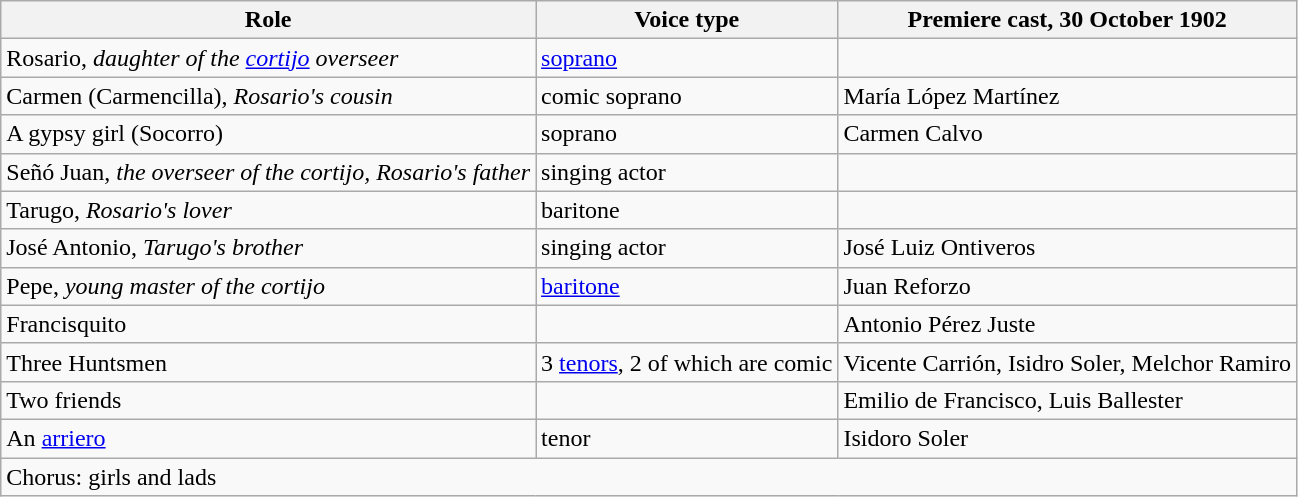<table class="wikitable">
<tr>
<th>Role</th>
<th>Voice type</th>
<th>Premiere cast, 30 October 1902</th>
</tr>
<tr>
<td>Rosario, <em>daughter of the <a href='#'>cortijo</a> overseer</em></td>
<td><a href='#'>soprano</a></td>
<td></td>
</tr>
<tr>
<td>Carmen (Carmencilla), <em>Rosario's cousin</em></td>
<td>comic soprano</td>
<td>María López Martínez</td>
</tr>
<tr>
<td>A gypsy girl (Socorro)</td>
<td>soprano</td>
<td>Carmen Calvo</td>
</tr>
<tr>
<td>Señó Juan, <em>the overseer of the cortijo, Rosario's father</em></td>
<td>singing actor</td>
<td></td>
</tr>
<tr>
<td>Tarugo, <em>Rosario's lover</em></td>
<td>baritone</td>
<td></td>
</tr>
<tr>
<td>José Antonio, <em>Tarugo's brother</em></td>
<td>singing actor</td>
<td>José Luiz Ontiveros</td>
</tr>
<tr>
<td>Pepe, <em>young master of the cortijo</em></td>
<td><a href='#'>baritone</a></td>
<td>Juan Reforzo</td>
</tr>
<tr>
<td>Francisquito</td>
<td></td>
<td>Antonio Pérez Juste</td>
</tr>
<tr>
<td>Three Huntsmen</td>
<td>3 <a href='#'>tenors</a>, 2 of which are comic</td>
<td>Vicente Carrión, Isidro Soler, Melchor Ramiro</td>
</tr>
<tr>
<td>Two friends</td>
<td></td>
<td>Emilio de Francisco, Luis Ballester</td>
</tr>
<tr>
<td>An <a href='#'>arriero</a></td>
<td>tenor</td>
<td>Isidoro Soler</td>
</tr>
<tr>
<td colspan="3">Chorus: girls and lads</td>
</tr>
</table>
